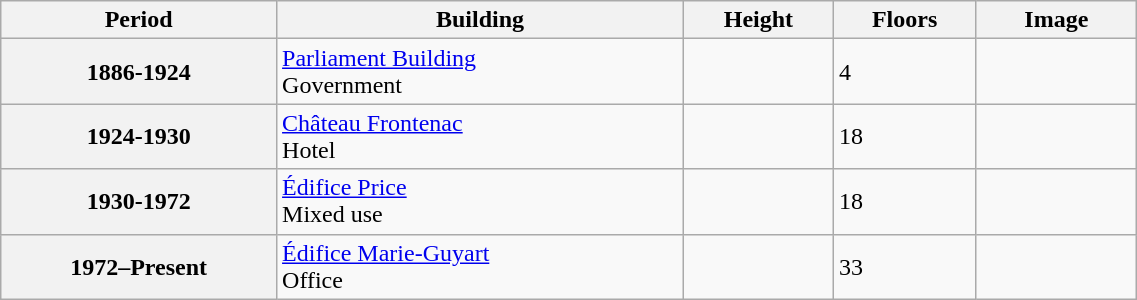<table class="wikitable sortable" width="60%">
<tr>
<th>Period</th>
<th>Building</th>
<th>Height</th>
<th>Floors</th>
<th width="100px">Image</th>
</tr>
<tr>
<th>1886-1924</th>
<td><a href='#'>Parliament Building</a><br>Government</td>
<td></td>
<td>4  </td>
<td></td>
</tr>
<tr>
<th>1924-1930</th>
<td><a href='#'>Château Frontenac</a><br>Hotel</td>
<td></td>
<td>18  </td>
<td></td>
</tr>
<tr>
<th>1930-1972</th>
<td><a href='#'>Édifice Price</a><br>Mixed use</td>
<td></td>
<td>18  </td>
<td></td>
</tr>
<tr>
<th>1972–Present</th>
<td><a href='#'>Édifice Marie-Guyart</a><br>Office</td>
<td></td>
<td>33</td>
<td></td>
</tr>
</table>
